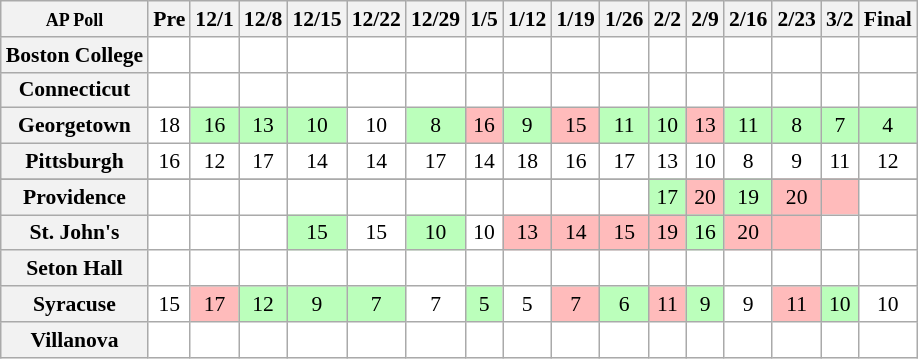<table class="wikitable" style="white-space:nowrap;font-size:90%;">
<tr>
<th><small>AP Poll</small></th>
<th>Pre</th>
<th>12/1</th>
<th>12/8</th>
<th>12/15</th>
<th>12/22</th>
<th>12/29</th>
<th>1/5</th>
<th>1/12</th>
<th>1/19</th>
<th>1/26</th>
<th>2/2</th>
<th>2/9</th>
<th>2/16</th>
<th>2/23</th>
<th>3/2</th>
<th>Final</th>
</tr>
<tr style="text-align:center;">
<th style="text-align:left;">Boston College</th>
<td style="background:#fff;"></td>
<td style="background:#fff;"></td>
<td style="background:#fff;"></td>
<td style="background:#fff;"></td>
<td style="background:#fff;"></td>
<td style="background:#fff;"></td>
<td style="background:#fff;"></td>
<td style="background:#fff;"></td>
<td style="background:#fff;"></td>
<td style="background:#fff;"></td>
<td style="background:#fff;"></td>
<td style="background:#fff;"></td>
<td style="background:#fff;"></td>
<td style="background:#fff;"></td>
<td style="background:#fff;"></td>
<td style="background:#fff;"></td>
</tr>
<tr style="text-align:center;">
<th>Connecticut</th>
<td style="background:#fff;"></td>
<td style="background:#fff;"></td>
<td style="background:#fff;"></td>
<td style="background:#fff;"></td>
<td style="background:#fff;"></td>
<td style="background:#fff;"></td>
<td style="background:#fff;"></td>
<td style="background:#fff;"></td>
<td style="background:#fff;"></td>
<td style="background:#fff;"></td>
<td style="background:#fff;"></td>
<td style="background:#fff;"></td>
<td style="background:#fff;"></td>
<td style="background:#fff;"></td>
<td style="background:#fff;"></td>
<td style="background:#fff;"></td>
</tr>
<tr style="text-align:center;">
<th>Georgetown</th>
<td style="background:#fff;">18</td>
<td style="background:#bfb;">16</td>
<td style="background:#bfb;">13</td>
<td style="background:#bfb;">10</td>
<td style="background:#fff;">10</td>
<td style="background:#bfb;">8</td>
<td style="background:#fbb;">16</td>
<td style="background:#bfb;">9</td>
<td style="background:#fbb;">15</td>
<td style="background:#bfb;">11</td>
<td style="background:#bfb;">10</td>
<td style="background:#fbb;">13</td>
<td style="background:#bfb;">11</td>
<td style="background:#bfb;">8</td>
<td style="background:#bfb;">7</td>
<td style="background:#bfb;">4</td>
</tr>
<tr style="text-align:center;">
<th>Pittsburgh</th>
<td style="background:#fff;">16</td>
<td style="background:#fff;">12</td>
<td style="background:#fff;">17</td>
<td style="background:#fff;">14</td>
<td style="background:#fff;">14</td>
<td style="background:#fff;">17</td>
<td style="background:#fff;">14</td>
<td style="background:#fff;">18</td>
<td style="background:#fff;">16</td>
<td style="background:#fff;">17</td>
<td style="background:#fff;">13</td>
<td style="background:#fff;">10</td>
<td style="background:#fff;">8</td>
<td style="background:#fff;">9</td>
<td style="background:#fff;">11</td>
<td style="background:#fff;">12</td>
</tr>
<tr style="text-align:center;">
</tr>
<tr style="text-align:center;">
<th>Providence</th>
<td style="background:#fff;"></td>
<td style="background:#fff;"></td>
<td style="background:#fff;"></td>
<td style="background:#fff;"></td>
<td style="background:#fff;"></td>
<td style="background:#fff;"></td>
<td style="background:#fff;"></td>
<td style="background:#fff;"></td>
<td style="background:#fff;"></td>
<td style="background:#fff;"></td>
<td style="background:#bfb;">17</td>
<td style="background:#fbb;">20</td>
<td style="background:#bfb;">19</td>
<td style="background:#fbb;">20</td>
<td style="background:#fbb;"></td>
<td style="background:#fff;"></td>
</tr>
<tr style="text-align:center;">
<th>St. John's</th>
<td style="background:#fff;"></td>
<td style="background:#fff;"></td>
<td style="background:#fff;"></td>
<td style="background:#bfb;">15</td>
<td style="background:#fff;">15</td>
<td style="background:#bfb;">10</td>
<td style="background:#fff;">10</td>
<td style="background:#fbb;">13</td>
<td style="background:#fbb;">14</td>
<td style="background:#fbb;">15</td>
<td style="background:#fbb;">19</td>
<td style="background:#bfb;">16</td>
<td style="background:#fbb;">20</td>
<td style="background:#fbb;"></td>
<td style="background:#fff;"></td>
<td style="background:#fff;"></td>
</tr>
<tr style="text-align:center;">
<th>Seton Hall</th>
<td style="background:#fff;"></td>
<td style="background:#fff;"></td>
<td style="background:#fff;"></td>
<td style="background:#fff;"></td>
<td style="background:#fff;"></td>
<td style="background:#fff;"></td>
<td style="background:#fff;"></td>
<td style="background:#fff;"></td>
<td style="background:#fff;"></td>
<td style="background:#fff;"></td>
<td style="background:#fff;"></td>
<td style="background:#fff;"></td>
<td style="background:#fff;"></td>
<td style="background:#fff;"></td>
<td style="background:#fff;"></td>
<td style="background:#fff;"></td>
</tr>
<tr style="text-align:center;">
<th>Syracuse</th>
<td style="background:#fff;">15</td>
<td style="background:#fbb;">17</td>
<td style="background:#bfb;">12</td>
<td style="background:#bfb;">9</td>
<td style="background:#bfb;">7</td>
<td style="background:#fff;">7</td>
<td style="background:#bfb;">5</td>
<td style="background:#fff;">5</td>
<td style="background:#fbb;">7</td>
<td style="background:#bfb;">6</td>
<td style="background:#fbb;">11</td>
<td style="background:#bfb;">9</td>
<td style="background:#fff;">9</td>
<td style="background:#fbb;">11</td>
<td style="background:#bfb;">10</td>
<td style="background:#fff;">10</td>
</tr>
<tr style="text-align:center;">
<th>Villanova</th>
<td style="background:#fff;"></td>
<td style="background:#fff;"></td>
<td style="background:#fff;"></td>
<td style="background:#fff;"></td>
<td style="background:#fff;"></td>
<td style="background:#fff;"></td>
<td style="background:#fff;"></td>
<td style="background:#fff;"></td>
<td style="background:#fff;"></td>
<td style="background:#fff;"></td>
<td style="background:#fff;"></td>
<td style="background:#fff;"></td>
<td style="background:#fff;"></td>
<td style="background:#fff;"></td>
<td style="background:#fff;"></td>
<td style="background:#fff;"></td>
</tr>
</table>
